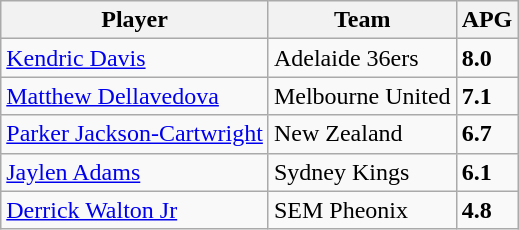<table class="wikitable">
<tr>
<th>Player</th>
<th>Team</th>
<th>APG</th>
</tr>
<tr>
<td><a href='#'>Kendric Davis</a></td>
<td><a href='#'></a> Adelaide 36ers</td>
<td><strong>8.0</strong></td>
</tr>
<tr>
<td><a href='#'>Matthew Dellavedova</a></td>
<td><a href='#'></a> Melbourne United</td>
<td><strong>7.1</strong></td>
</tr>
<tr>
<td><a href='#'>Parker Jackson-Cartwright</a></td>
<td><a href='#'></a> New Zealand</td>
<td><strong>6.7</strong></td>
</tr>
<tr>
<td><a href='#'>Jaylen Adams</a></td>
<td><a href='#'></a> Sydney Kings</td>
<td><strong>6.1</strong></td>
</tr>
<tr>
<td><a href='#'>Derrick Walton Jr</a></td>
<td><a href='#'></a> SEM Pheonix</td>
<td><strong>4.8</strong></td>
</tr>
</table>
